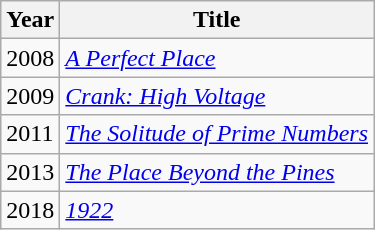<table class="wikitable">
<tr>
<th>Year</th>
<th>Title</th>
</tr>
<tr>
<td>2008</td>
<td><em><a href='#'>A Perfect Place</a></em></td>
</tr>
<tr>
<td>2009</td>
<td><em><a href='#'>Crank: High Voltage</a></em></td>
</tr>
<tr>
<td>2011</td>
<td><em><a href='#'>The Solitude of Prime Numbers</a></em></td>
</tr>
<tr>
<td>2013</td>
<td><em><a href='#'>The Place Beyond the Pines</a></em></td>
</tr>
<tr>
<td>2018</td>
<td><em><a href='#'>1922</a></em></td>
</tr>
</table>
